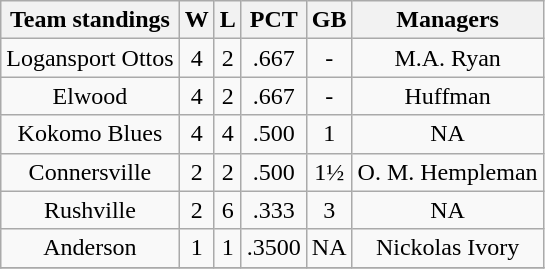<table class="wikitable">
<tr>
<th>Team standings</th>
<th>W</th>
<th>L</th>
<th>PCT</th>
<th>GB</th>
<th>Managers</th>
</tr>
<tr align=center>
<td>Logansport Ottos</td>
<td>4</td>
<td>2</td>
<td>.667</td>
<td>-</td>
<td>M.A. Ryan</td>
</tr>
<tr align=center>
<td>Elwood</td>
<td>4</td>
<td>2</td>
<td>.667</td>
<td>-</td>
<td>Huffman</td>
</tr>
<tr align=center>
<td>Kokomo Blues</td>
<td>4</td>
<td>4</td>
<td>.500</td>
<td>1</td>
<td>NA</td>
</tr>
<tr align=center>
<td>Connersville</td>
<td>2</td>
<td>2</td>
<td>.500</td>
<td>1½</td>
<td>O. M. Hempleman</td>
</tr>
<tr align=center>
<td>Rushville</td>
<td>2</td>
<td>6</td>
<td>.333</td>
<td>3</td>
<td>NA</td>
</tr>
<tr align=center>
<td>Anderson</td>
<td>1</td>
<td>1</td>
<td>.3500</td>
<td>NA</td>
<td>Nickolas Ivory</td>
</tr>
<tr align=center>
</tr>
</table>
